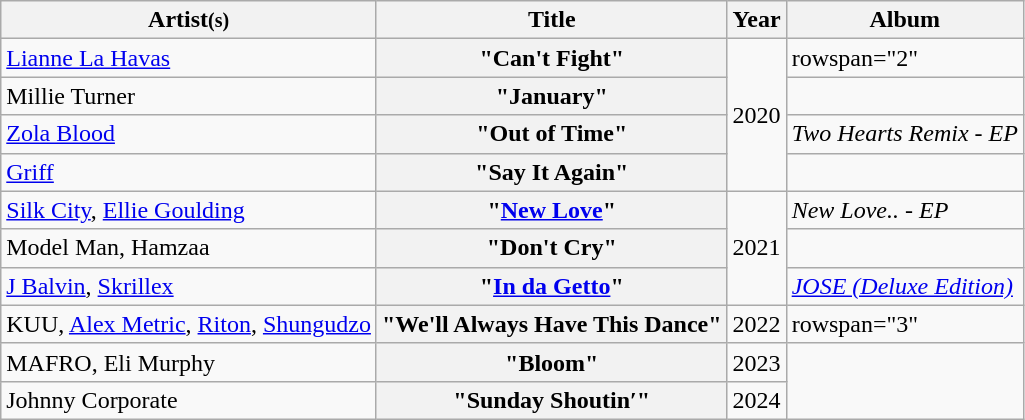<table class="wikitable plainrowheaders">
<tr>
<th>Artist<small>(s)</small></th>
<th scope="col">Title</th>
<th>Year</th>
<th>Album</th>
</tr>
<tr>
<td><a href='#'>Lianne La Havas</a></td>
<th scope="row">"Can't Fight"</th>
<td rowspan="4">2020</td>
<td>rowspan="2" </td>
</tr>
<tr>
<td>Millie Turner</td>
<th scope="row">"January"</th>
</tr>
<tr>
<td><a href='#'>Zola Blood</a></td>
<th scope="row">"Out of Time"</th>
<td><em>Two Hearts Remix - EP</em></td>
</tr>
<tr>
<td><a href='#'>Griff</a></td>
<th scope="row">"Say It Again"</th>
<td></td>
</tr>
<tr>
<td><a href='#'>Silk City</a>, <a href='#'>Ellie Goulding</a></td>
<th scope="row">"<a href='#'>New Love</a>"</th>
<td rowspan="3">2021</td>
<td><em>New Love.. - EP</em></td>
</tr>
<tr>
<td>Model Man, Hamzaa</td>
<th scope="row">"Don't Cry"</th>
<td></td>
</tr>
<tr>
<td><a href='#'>J Balvin</a>, <a href='#'>Skrillex</a></td>
<th scope="row">"<a href='#'>In da Getto</a>"</th>
<td><em><a href='#'>JOSE (Deluxe Edition)</a></em></td>
</tr>
<tr>
<td>KUU, <a href='#'>Alex Metric</a>, <a href='#'>Riton</a>, <a href='#'>Shungudzo</a></td>
<th scope="row">"We'll Always Have This Dance"</th>
<td>2022</td>
<td>rowspan="3" </td>
</tr>
<tr>
<td>MAFRO, Eli Murphy</td>
<th scope="row">"Bloom"</th>
<td>2023</td>
</tr>
<tr>
<td>Johnny Corporate</td>
<th scope="row">"Sunday Shoutin′"</th>
<td>2024</td>
</tr>
</table>
